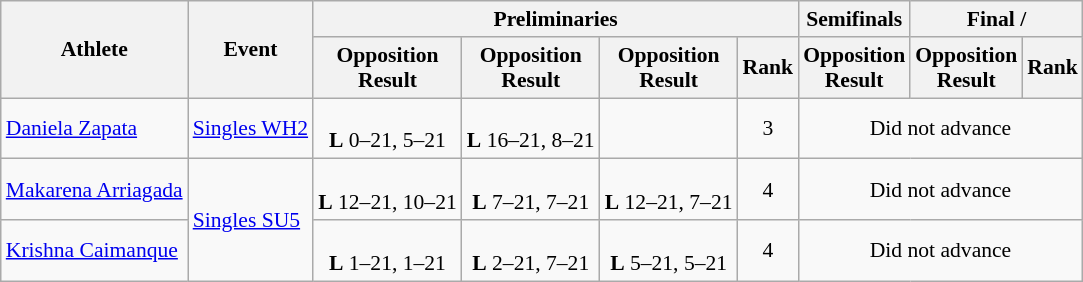<table class=wikitable style="font-size:90%">
<tr>
<th rowspan="2">Athlete</th>
<th rowspan="2">Event</th>
<th colspan="4">Preliminaries</th>
<th>Semifinals</th>
<th colspan="2">Final / </th>
</tr>
<tr>
<th>Opposition<br>Result</th>
<th>Opposition<br>Result</th>
<th>Opposition<br>Result</th>
<th>Rank</th>
<th>Opposition<br>Result</th>
<th>Opposition<br>Result</th>
<th>Rank</th>
</tr>
<tr align=center>
<td align=left><a href='#'>Daniela Zapata</a></td>
<td align=left><a href='#'>Singles WH2</a></td>
<td><br><strong>L</strong> 0–21, 5–21</td>
<td><br><strong>L</strong> 16–21, 8–21</td>
<td></td>
<td>3</td>
<td colspan=3>Did not advance</td>
</tr>
<tr align=center>
<td align=left><a href='#'>Makarena Arriagada</a></td>
<td align=left rowspan=2><a href='#'>Singles SU5</a></td>
<td><br><strong>L</strong> 12–21, 10–21</td>
<td><br><strong>L</strong> 7–21, 7–21</td>
<td><br><strong>L</strong> 12–21, 7–21</td>
<td>4</td>
<td colspan=3>Did not advance</td>
</tr>
<tr align=center>
<td align=left><a href='#'>Krishna Caimanque</a></td>
<td><br><strong>L</strong> 1–21, 1–21</td>
<td><br><strong>L</strong> 2–21, 7–21</td>
<td><br><strong>L</strong> 5–21, 5–21</td>
<td>4</td>
<td colspan=3>Did not advance</td>
</tr>
</table>
